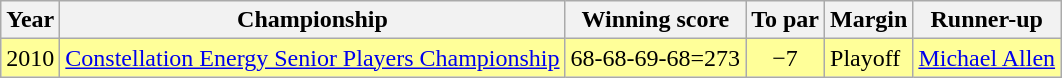<table class="wikitable">
<tr>
<th>Year</th>
<th>Championship</th>
<th>Winning score</th>
<th>To par</th>
<th>Margin</th>
<th>Runner-up</th>
</tr>
<tr style="background:#FFFF99;">
<td>2010</td>
<td><a href='#'>Constellation Energy Senior Players Championship</a></td>
<td align=right>68-68-69-68=273</td>
<td align=center>−7</td>
<td>Playoff</td>
<td> <a href='#'>Michael Allen</a></td>
</tr>
</table>
